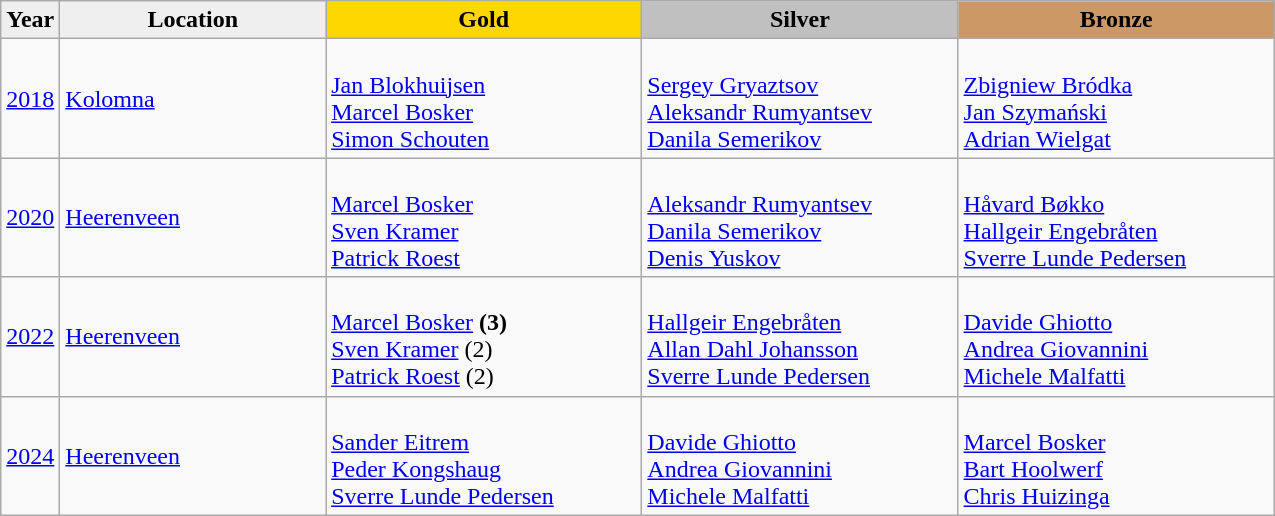<table class="wikitable sortable" style="width:850px;">
<tr>
<th style="width:4%; background:#efefef;">Year</th>
<th style="width:21%; background:#efefef;">Location</th>
<th style="width:25%; background:gold">Gold</th>
<th style="width:25%; background:silver">Silver</th>
<th style="width:25%; background:#CC9966">Bronze</th>
</tr>
<tr>
<td><a href='#'>2018</a></td>
<td><a href='#'>Kolomna</a></td>
<td><br><a href='#'>Jan Blokhuijsen</a><br><a href='#'>Marcel Bosker</a><br><a href='#'>Simon Schouten</a></td>
<td><br><a href='#'>Sergey Gryaztsov</a><br><a href='#'>Aleksandr Rumyantsev</a><br><a href='#'>Danila Semerikov</a></td>
<td><br><a href='#'>Zbigniew Bródka</a><br><a href='#'>Jan Szymański</a><br><a href='#'>Adrian Wielgat</a></td>
</tr>
<tr>
<td><a href='#'>2020</a></td>
<td><a href='#'>Heerenveen</a></td>
<td><br><a href='#'>Marcel Bosker</a><br><a href='#'>Sven Kramer</a><br><a href='#'>Patrick Roest</a></td>
<td><br><a href='#'>Aleksandr Rumyantsev</a><br><a href='#'>Danila Semerikov</a><br><a href='#'>Denis Yuskov</a></td>
<td><br><a href='#'>Håvard Bøkko</a><br><a href='#'>Hallgeir Engebråten</a><br><a href='#'>Sverre Lunde Pedersen</a></td>
</tr>
<tr>
<td><a href='#'>2022</a></td>
<td><a href='#'>Heerenveen</a></td>
<td><br><a href='#'>Marcel Bosker</a> <strong>(3)</strong><br><a href='#'>Sven Kramer</a> (2)<br><a href='#'>Patrick Roest</a> (2)</td>
<td><br><a href='#'>Hallgeir Engebråten</a><br><a href='#'>Allan Dahl Johansson</a><br><a href='#'>Sverre Lunde Pedersen</a></td>
<td><br><a href='#'>Davide Ghiotto</a><br><a href='#'>Andrea Giovannini</a><br><a href='#'>Michele Malfatti</a></td>
</tr>
<tr>
<td><a href='#'>2024</a></td>
<td><a href='#'>Heerenveen</a></td>
<td><br><a href='#'>Sander Eitrem</a><br><a href='#'>Peder Kongshaug</a><br><a href='#'>Sverre Lunde Pedersen</a></td>
<td><br><a href='#'>Davide Ghiotto</a><br><a href='#'>Andrea Giovannini</a><br><a href='#'>Michele Malfatti</a></td>
<td><br><a href='#'>Marcel Bosker</a><br><a href='#'>Bart Hoolwerf</a><br><a href='#'>Chris Huizinga</a></td>
</tr>
</table>
